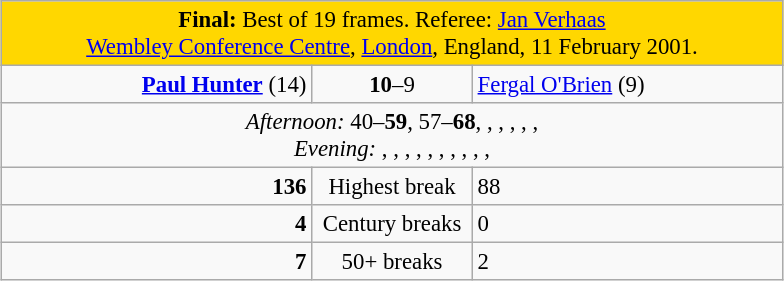<table class="wikitable" style="font-size: 95%; margin: 1em auto 1em auto;">
<tr>
<td colspan="3" align="center" bgcolor="#ffd700"><strong>Final:</strong> Best of 19 frames. Referee: <a href='#'>Jan Verhaas</a><br><a href='#'>Wembley Conference Centre</a>, <a href='#'>London</a>, England, 11 February 2001.</td>
</tr>
<tr>
<td width="200" align="right"><strong><a href='#'>Paul Hunter</a></strong> (14)<br></td>
<td width="100" align="center"><strong>10</strong>–9</td>
<td width="200"><a href='#'>Fergal O'Brien</a> (9)<br></td>
</tr>
<tr>
<td colspan="3" align="center" style="font-size: 100%"><em>Afternoon:</em> 40–<strong>59</strong>, 57–<strong>68</strong>, , , , , ,  <br><em>Evening:</em> , , , , , , , , , , </td>
</tr>
<tr>
<td align="right"><strong>136</strong></td>
<td align="center">Highest break</td>
<td>88</td>
</tr>
<tr>
<td align="right"><strong>4</strong></td>
<td align="center">Century breaks</td>
<td>0</td>
</tr>
<tr>
<td align="right"><strong>7</strong></td>
<td align="center">50+ breaks</td>
<td>2</td>
</tr>
</table>
